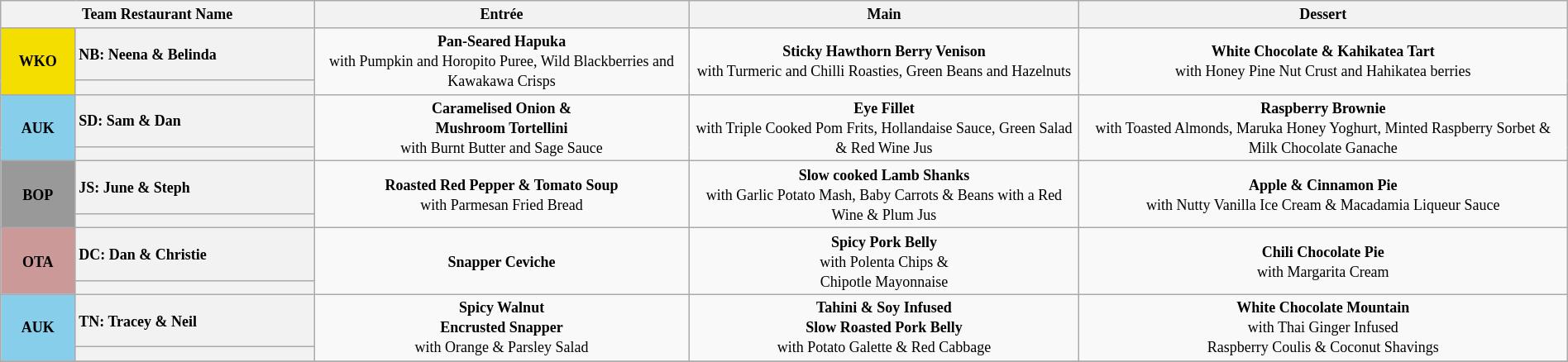<table class="wikitable" style="text-align: center; font-size: 9pt; line-height:16px; width:100%">
<tr>
<th colspan="2" style="width:20%;">Team Restaurant Name</th>
<th scope="col">Entrée</th>
<th>Main</th>
<th>Dessert</th>
</tr>
<tr>
<th rowspan="2" scope="row" align="left" style="background:#F4DE00; ">WKO</th>
<th scope="row" style="text-align:left;">NB: Neena & Belinda</th>
<td rowspan="2"><strong>Pan-Seared Hapuka</strong><br>with Pumpkin and Horopito Puree, Wild Blackberries and Kawakawa Crisps</td>
<td rowspan="2"><strong>Sticky Hawthorn Berry Venison</strong><br>with Turmeric and Chilli Roasties, Green Beans and Hazelnuts</td>
<td rowspan="2"><strong>White Chocolate & Kahikatea Tart</strong><br>with Honey Pine Nut Crust and Hahikatea berries</td>
</tr>
<tr>
<th></th>
</tr>
<tr>
<th rowspan="2" scope="row" align="left" style="background-color:skyblue; ">AUK</th>
<th scope="row" style="text-align:left;">SD: Sam & Dan</th>
<td rowspan="2"><strong>Caramelised Onion &</strong><br><strong>Mushroom Tortellini</strong><br>with Burnt Butter and Sage Sauce</td>
<td rowspan="2"><strong>Eye Fillet</strong><br>with Triple Cooked Pom Frits, Hollandaise Sauce, Green Salad & Red Wine Jus</td>
<td rowspan="2"><strong>Raspberry Brownie</strong><br>with Toasted Almonds, Maruka Honey Yoghurt, Minted Raspberry Sorbet & Milk Chocolate Ganache</td>
</tr>
<tr>
<th></th>
</tr>
<tr>
<th rowspan="2" scope="row" align="center" style="background:#999999; ">BOP</th>
<th scope="row" style="text-align:left;">JS: June & Steph</th>
<td rowspan="2"><strong>Roasted Red Pepper & Tomato Soup</strong><br>with Parmesan Fried Bread</td>
<td rowspan="2"><strong>Slow cooked Lamb Shanks</strong><br>with Garlic Potato Mash, Baby Carrots & Beans with a Red Wine & Plum Jus</td>
<td rowspan="2"><strong>Apple & Cinnamon Pie</strong><br>with Nutty Vanilla Ice Cream & Macadamia Liqueur Sauce</td>
</tr>
<tr>
<th></th>
</tr>
<tr>
<th rowspan="2" scope="row" align="left" style="background-color:#CC9999; ">OTA</th>
<th scope="row" style="text-align:left;">DC: Dan & Christie</th>
<td rowspan="2"><strong>Snapper Ceviche</strong></td>
<td rowspan="2"><strong>Spicy Pork Belly</strong><br>with Polenta Chips &<br>Chipotle Mayonnaise</td>
<td rowspan="2"><strong>Chili Chocolate Pie</strong><br>with Margarita Cream</td>
</tr>
<tr>
<th></th>
</tr>
<tr>
<th rowspan="2" scope="row" align="left" style="background-color:skyblue; ">AUK</th>
<th scope="row" style="text-align:left;">TN: Tracey & Neil</th>
<td rowspan="2"><strong>Spicy Walnut</strong><br><strong>Encrusted Snapper</strong><br>with Orange & Parsley Salad</td>
<td rowspan="2"><strong>Tahini & Soy Infused</strong><br><strong>Slow Roasted Pork Belly</strong><br>with Potato Galette & Red Cabbage</td>
<td rowspan="2"><strong>White Chocolate Mountain</strong><br>with Thai Ginger Infused<br>Raspberry Coulis & Coconut Shavings</td>
</tr>
<tr>
<th></th>
</tr>
<tr>
</tr>
</table>
